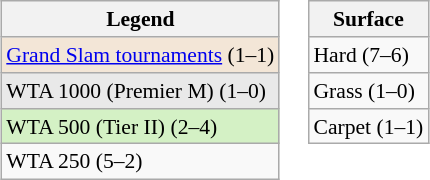<table>
<tr valign=top style=font-size:90%>
<td><br><table class=wikitable>
<tr>
<th>Legend</th>
</tr>
<tr>
<td bgcolor=#f3e6d7><a href='#'>Grand Slam tournaments</a> (1–1)</td>
</tr>
<tr>
<td bgcolor=#e9e9e9>WTA 1000 (Premier M) (1–0)</td>
</tr>
<tr>
<td bgcolor=#d4f1c5>WTA 500 (Tier II)  (2–4)</td>
</tr>
<tr>
<td>WTA 250 (5–2)</td>
</tr>
</table>
</td>
<td><br><table class=wikitable>
<tr>
<th>Surface</th>
</tr>
<tr>
<td>Hard (7–6)</td>
</tr>
<tr>
<td>Grass (1–0)</td>
</tr>
<tr>
<td>Carpet (1–1)</td>
</tr>
</table>
</td>
</tr>
</table>
